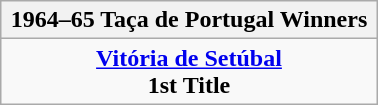<table class="wikitable" style="text-align: center; margin: 0 auto; width: 20%">
<tr>
<th>1964–65 Taça de Portugal Winners</th>
</tr>
<tr>
<td><strong><a href='#'>Vitória de Setúbal</a></strong><br><strong>1st Title</strong></td>
</tr>
</table>
